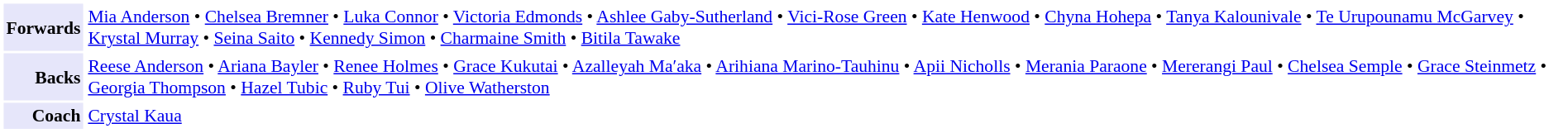<table cellpadding="2" style="border: 1px solid white; font-size:90%;">
<tr>
<td style="text-align:right;" bgcolor="lavender"><strong>Forwards</strong></td>
<td style="text-align:left;"><a href='#'>Mia Anderson</a> • <a href='#'>Chelsea Bremner</a> • <a href='#'>Luka Connor</a> • <a href='#'>Victoria Edmonds</a> • <a href='#'>Ashlee Gaby-Sutherland</a> • <a href='#'>Vici-Rose Green</a> • <a href='#'>Kate Henwood</a> • <a href='#'>Chyna Hohepa</a> • <a href='#'>Tanya Kalounivale</a> • <a href='#'>Te Urupounamu McGarvey</a> • <a href='#'>Krystal Murray</a> • <a href='#'>Seina Saito</a> • <a href='#'>Kennedy Simon</a> • <a href='#'>Charmaine Smith</a> • <a href='#'>Bitila Tawake</a></td>
</tr>
<tr>
<td style="text-align:right;" bgcolor="lavender"><strong>Backs</strong></td>
<td style="text-align:left;"><a href='#'>Reese Anderson</a> • <a href='#'>Ariana Bayler</a> • <a href='#'>Renee Holmes</a> • <a href='#'>Grace Kukutai</a> • <a href='#'>Azalleyah Ma′aka</a> • <a href='#'>Arihiana Marino-Tauhinu</a> • <a href='#'>Apii Nicholls</a> • <a href='#'>Merania Paraone</a> • <a href='#'>Mererangi Paul</a> • <a href='#'>Chelsea Semple</a> • <a href='#'>Grace Steinmetz</a> • <a href='#'>Georgia Thompson</a> • <a href='#'>Hazel Tubic</a> • <a href='#'>Ruby Tui</a> • <a href='#'>Olive Watherston</a></td>
</tr>
<tr>
<td style="text-align:right;" bgcolor="lavender"><strong>Coach</strong></td>
<td style="text-align:left;"><a href='#'>Crystal Kaua</a></td>
</tr>
</table>
